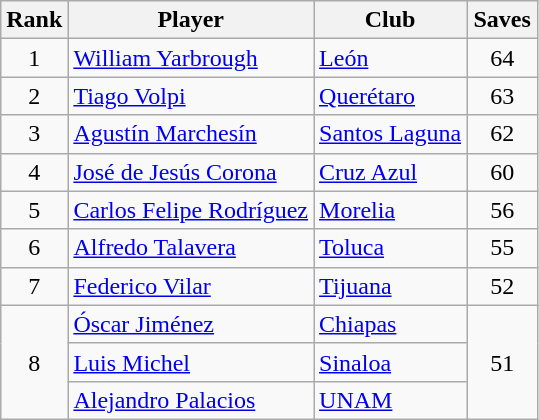<table class="wikitable">
<tr>
<th>Rank</th>
<th>Player</th>
<th>Club</th>
<th width=40>Saves</th>
</tr>
<tr>
<td align=center>1</td>
<td> <a href='#'>William Yarbrough</a></td>
<td><a href='#'>León</a></td>
<td align=center>64</td>
</tr>
<tr>
<td align=center>2</td>
<td> <a href='#'>Tiago Volpi</a></td>
<td><a href='#'>Querétaro</a></td>
<td align=center>63</td>
</tr>
<tr>
<td align=center>3</td>
<td> <a href='#'>Agustín Marchesín</a></td>
<td><a href='#'>Santos Laguna</a></td>
<td align=center>62</td>
</tr>
<tr>
<td align=center>4</td>
<td> <a href='#'>José de Jesús Corona</a></td>
<td><a href='#'>Cruz Azul</a></td>
<td align=center>60</td>
</tr>
<tr>
<td align=center>5</td>
<td> <a href='#'>Carlos Felipe Rodríguez</a></td>
<td><a href='#'>Morelia</a></td>
<td align=center>56</td>
</tr>
<tr>
<td align=center>6</td>
<td> <a href='#'>Alfredo Talavera</a></td>
<td><a href='#'>Toluca</a></td>
<td align=center>55</td>
</tr>
<tr>
<td align=center>7</td>
<td> <a href='#'>Federico Vilar</a></td>
<td><a href='#'>Tijuana</a></td>
<td align=center>52</td>
</tr>
<tr>
<td align=center rowspan=3>8</td>
<td> <a href='#'>Óscar Jiménez</a></td>
<td><a href='#'>Chiapas</a></td>
<td align=center rowspan=3>51</td>
</tr>
<tr>
<td> <a href='#'>Luis Michel</a></td>
<td><a href='#'>Sinaloa</a></td>
</tr>
<tr>
<td> <a href='#'>Alejandro Palacios</a></td>
<td><a href='#'>UNAM</a></td>
</tr>
</table>
